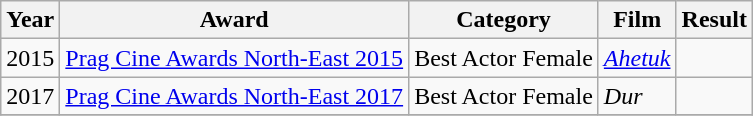<table class="wikitable">
<tr>
<th>Year</th>
<th>Award</th>
<th>Category</th>
<th>Film</th>
<th>Result</th>
</tr>
<tr>
<td>2015</td>
<td><a href='#'>Prag Cine Awards North-East 2015</a></td>
<td>Best Actor Female</td>
<td><em><a href='#'>Ahetuk</a></em></td>
<td></td>
</tr>
<tr>
<td>2017</td>
<td><a href='#'>Prag Cine Awards North-East 2017</a></td>
<td>Best Actor Female</td>
<td><em>Dur</em></td>
<td></td>
</tr>
<tr>
</tr>
</table>
